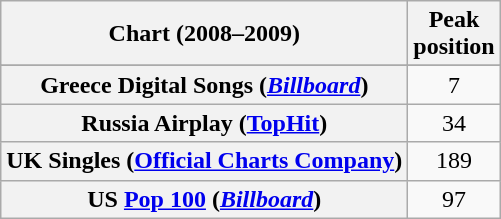<table class="wikitable sortable plainrowheaders" style="text-align:center">
<tr>
<th>Chart (2008–2009)</th>
<th>Peak<br>position</th>
</tr>
<tr>
</tr>
<tr>
</tr>
<tr>
<th scope="row">Greece Digital Songs (<em><a href='#'>Billboard</a></em>)</th>
<td>7</td>
</tr>
<tr>
<th scope="row">Russia Airplay (<a href='#'>TopHit</a>)</th>
<td>34</td>
</tr>
<tr>
<th scope="row">UK Singles (<a href='#'>Official Charts Company</a>)</th>
<td>189</td>
</tr>
<tr>
<th scope="row">US <a href='#'>Pop 100</a> (<em><a href='#'>Billboard</a></em>)</th>
<td>97</td>
</tr>
</table>
